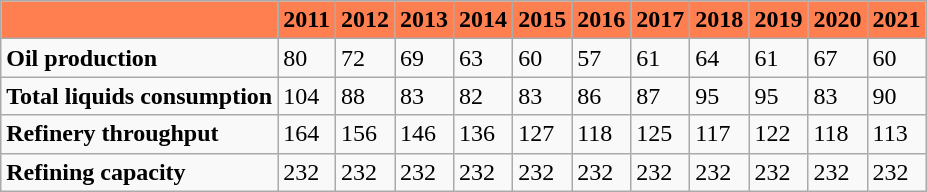<table class="wikitable">
<tr align="center" style="background:#FF7F50;">
<td></td>
<td><strong>2011</strong></td>
<td><strong>2012</strong></td>
<td><strong>2013</strong></td>
<td><strong>2014</strong></td>
<td><strong>2015</strong></td>
<td><strong>2016</strong></td>
<td><strong>2017</strong></td>
<td><strong>2018</strong></td>
<td><strong>2019</strong></td>
<td><strong>2020</strong></td>
<td><strong>2021</strong></td>
</tr>
<tr>
<td><strong>Oil production</strong></td>
<td>80</td>
<td>72</td>
<td>69</td>
<td>63</td>
<td>60</td>
<td>57</td>
<td>61</td>
<td>64</td>
<td>61</td>
<td>67</td>
<td>60</td>
</tr>
<tr>
<td><strong>Total liquids consumption</strong></td>
<td>104</td>
<td>88</td>
<td>83</td>
<td>82</td>
<td>83</td>
<td>86</td>
<td>87</td>
<td>95</td>
<td>95</td>
<td>83</td>
<td>90</td>
</tr>
<tr>
<td><strong>Refinery throughput</strong></td>
<td>164</td>
<td>156</td>
<td>146</td>
<td>136</td>
<td>127</td>
<td>118</td>
<td>125</td>
<td>117</td>
<td>122</td>
<td>118</td>
<td>113</td>
</tr>
<tr>
<td><strong>Refining capacity</strong></td>
<td>232</td>
<td>232</td>
<td>232</td>
<td>232</td>
<td>232</td>
<td>232</td>
<td>232</td>
<td>232</td>
<td>232</td>
<td>232</td>
<td>232</td>
</tr>
</table>
